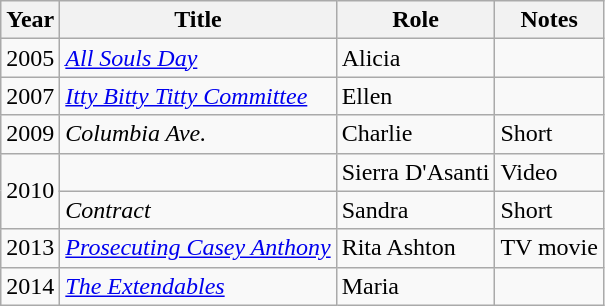<table class="wikitable sortable">
<tr>
<th>Year</th>
<th>Title</th>
<th>Role</th>
<th>Notes</th>
</tr>
<tr>
<td>2005</td>
<td><em><a href='#'>All Souls Day</a></em></td>
<td>Alicia</td>
<td></td>
</tr>
<tr>
<td>2007</td>
<td><em><a href='#'>Itty Bitty Titty Committee</a></em></td>
<td>Ellen</td>
<td></td>
</tr>
<tr>
<td>2009</td>
<td><em>Columbia Ave.</em></td>
<td>Charlie</td>
<td>Short</td>
</tr>
<tr>
<td rowspan="2">2010</td>
<td><em></em></td>
<td>Sierra D'Asanti</td>
<td>Video</td>
</tr>
<tr>
<td><em>Contract</em></td>
<td>Sandra</td>
<td>Short</td>
</tr>
<tr>
<td>2013</td>
<td><em><a href='#'>Prosecuting Casey Anthony</a></em></td>
<td>Rita Ashton</td>
<td>TV movie</td>
</tr>
<tr>
<td>2014</td>
<td><em><a href='#'>The Extendables</a></em></td>
<td>Maria</td>
<td></td>
</tr>
</table>
